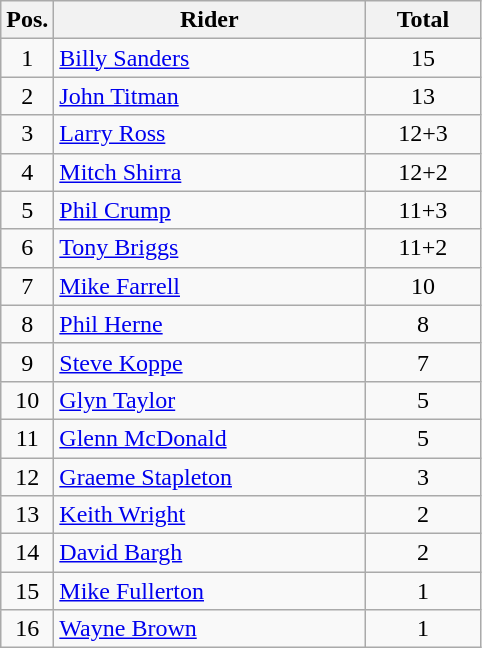<table class=wikitable>
<tr>
<th width=25px>Pos.</th>
<th width=200px>Rider</th>
<th width=70px>Total</th>
</tr>
<tr align=center >
<td>1</td>
<td align=left> <a href='#'>Billy Sanders</a></td>
<td>15</td>
</tr>
<tr align=center >
<td>2</td>
<td align=left> <a href='#'>John Titman</a></td>
<td>13</td>
</tr>
<tr align=center >
<td>3</td>
<td align=left> <a href='#'>Larry Ross</a></td>
<td>12+3</td>
</tr>
<tr align=center >
<td>4</td>
<td align=left> <a href='#'>Mitch Shirra</a></td>
<td>12+2</td>
</tr>
<tr align=center >
<td>5</td>
<td align=left> <a href='#'>Phil Crump</a></td>
<td>11+3</td>
</tr>
<tr align=center >
<td>6</td>
<td align=left> <a href='#'>Tony Briggs</a></td>
<td>11+2</td>
</tr>
<tr align=center>
<td>7</td>
<td align=left> <a href='#'>Mike Farrell</a></td>
<td>10</td>
</tr>
<tr align=center>
<td>8</td>
<td align=left> <a href='#'>Phil Herne</a></td>
<td>8</td>
</tr>
<tr align=center>
<td>9</td>
<td align=left> <a href='#'>Steve Koppe</a></td>
<td>7</td>
</tr>
<tr align=center>
<td>10</td>
<td align=left> <a href='#'>Glyn Taylor</a></td>
<td>5</td>
</tr>
<tr align=center>
<td>11</td>
<td align=left> <a href='#'>Glenn McDonald</a></td>
<td>5</td>
</tr>
<tr align=center>
<td>12</td>
<td align=left> <a href='#'>Graeme Stapleton</a></td>
<td>3</td>
</tr>
<tr align=center>
<td>13</td>
<td align=left> <a href='#'>Keith Wright</a></td>
<td>2</td>
</tr>
<tr align=center>
<td>14</td>
<td align=left> <a href='#'>David Bargh</a></td>
<td>2</td>
</tr>
<tr align=center>
<td>15</td>
<td align=left> <a href='#'>Mike Fullerton</a></td>
<td>1</td>
</tr>
<tr align=center>
<td>16</td>
<td align=left> <a href='#'>Wayne Brown</a></td>
<td>1</td>
</tr>
</table>
